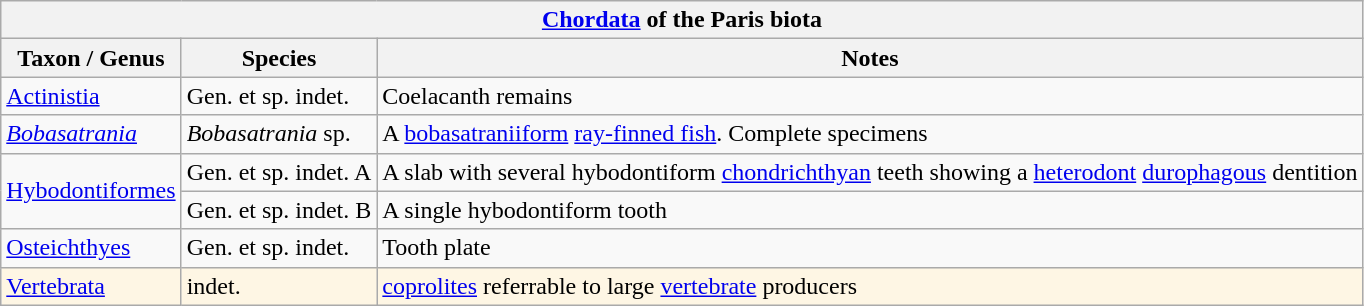<table class="wikitable" align="center">
<tr>
<th colspan="3" align="center"><strong><a href='#'>Chordata</a> of the Paris biota</strong></th>
</tr>
<tr>
<th>Taxon / Genus</th>
<th>Species</th>
<th>Notes</th>
</tr>
<tr>
<td><a href='#'>Actinistia</a></td>
<td>Gen. et sp. indet.</td>
<td>Coelacanth remains</td>
</tr>
<tr>
<td><em><a href='#'>Bobasatrania</a></em></td>
<td><em>Bobasatrania</em> sp.</td>
<td>A <a href='#'>bobasatraniiform</a> <a href='#'>ray-finned fish</a>. Complete specimens</td>
</tr>
<tr>
<td rowspan="2"><a href='#'>Hybodontiformes</a></td>
<td>Gen. et sp. indet. A</td>
<td>A slab with several hybodontiform <a href='#'>chondrichthyan</a> teeth showing a <a href='#'>heterodont</a> <a href='#'>durophagous</a> dentition</td>
</tr>
<tr>
<td>Gen. et sp. indet. B</td>
<td>A single hybodontiform tooth</td>
</tr>
<tr>
<td><a href='#'>Osteichthyes</a></td>
<td>Gen. et sp. indet.</td>
<td>Tooth plate</td>
</tr>
<tr>
<td style="background:#fef6e4;"><a href='#'>Vertebrata</a></td>
<td style="background:#fef6e4;">indet.</td>
<td style="background:#fef6e4;"><a href='#'>coprolites</a> referrable to large <a href='#'>vertebrate</a> producers</td>
</tr>
</table>
